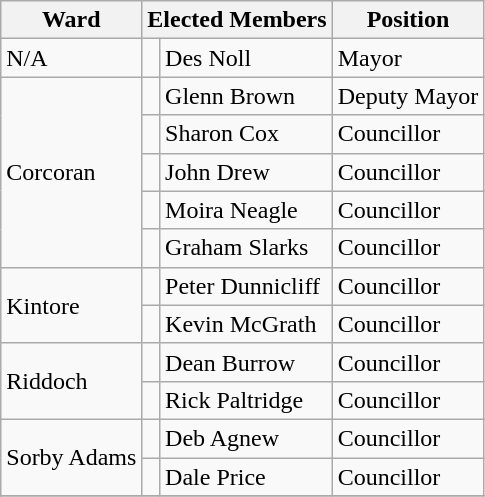<table class="wikitable">
<tr>
<th>Ward</th>
<th colspan="2">Elected Members</th>
<th>Position</th>
</tr>
<tr>
<td rowspan="1">N/A</td>
<td> </td>
<td>Des Noll</td>
<td>Mayor</td>
</tr>
<tr>
<td rowspan="5">Corcoran</td>
<td> </td>
<td>Glenn Brown</td>
<td>Deputy Mayor</td>
</tr>
<tr>
<td> </td>
<td>Sharon Cox</td>
<td>Councillor</td>
</tr>
<tr>
<td> </td>
<td>John Drew</td>
<td>Councillor</td>
</tr>
<tr>
<td> </td>
<td>Moira Neagle</td>
<td>Councillor</td>
</tr>
<tr>
<td> </td>
<td>Graham Slarks</td>
<td>Councillor</td>
</tr>
<tr>
<td rowspan="2">Kintore </td>
<td> </td>
<td>Peter Dunnicliff</td>
<td>Councillor</td>
</tr>
<tr>
<td> </td>
<td>Kevin McGrath</td>
<td>Councillor</td>
</tr>
<tr>
<td rowspan="2">Riddoch </td>
<td> </td>
<td>Dean Burrow</td>
<td>Councillor</td>
</tr>
<tr>
<td> </td>
<td>Rick Paltridge</td>
<td>Councillor</td>
</tr>
<tr>
<td rowspan="2">Sorby Adams </td>
<td> </td>
<td>Deb Agnew</td>
<td>Councillor</td>
</tr>
<tr>
<td> </td>
<td>Dale Price</td>
<td>Councillor</td>
</tr>
<tr>
</tr>
</table>
